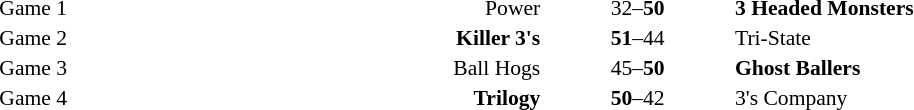<table style="width:100%;" cellspacing="1">
<tr>
<th width=15%></th>
<th width=25%></th>
<th width=10%></th>
<th width=25%></th>
</tr>
<tr style=font-size:90%>
<td align=right>Game 1</td>
<td align=right>Power</td>
<td align=center>32–<strong>50</strong></td>
<td><strong>3 Headed Monsters</strong></td>
<td></td>
</tr>
<tr style=font-size:90%>
<td align=right>Game 2</td>
<td align=right><strong>Killer 3's</strong></td>
<td style="text-align:center;"><strong>51</strong>–44</td>
<td>Tri-State</td>
<td></td>
</tr>
<tr style=font-size:90%>
<td align=right>Game 3</td>
<td align=right>Ball Hogs</td>
<td align=center>45–<strong>50</strong></td>
<td><strong>Ghost Ballers</strong></td>
<td></td>
</tr>
<tr style=font-size:90%>
<td align=right>Game 4</td>
<td align=right><strong>Trilogy</strong></td>
<td style="text-align:center;"><strong>50</strong>–42</td>
<td>3's Company</td>
<td></td>
</tr>
</table>
